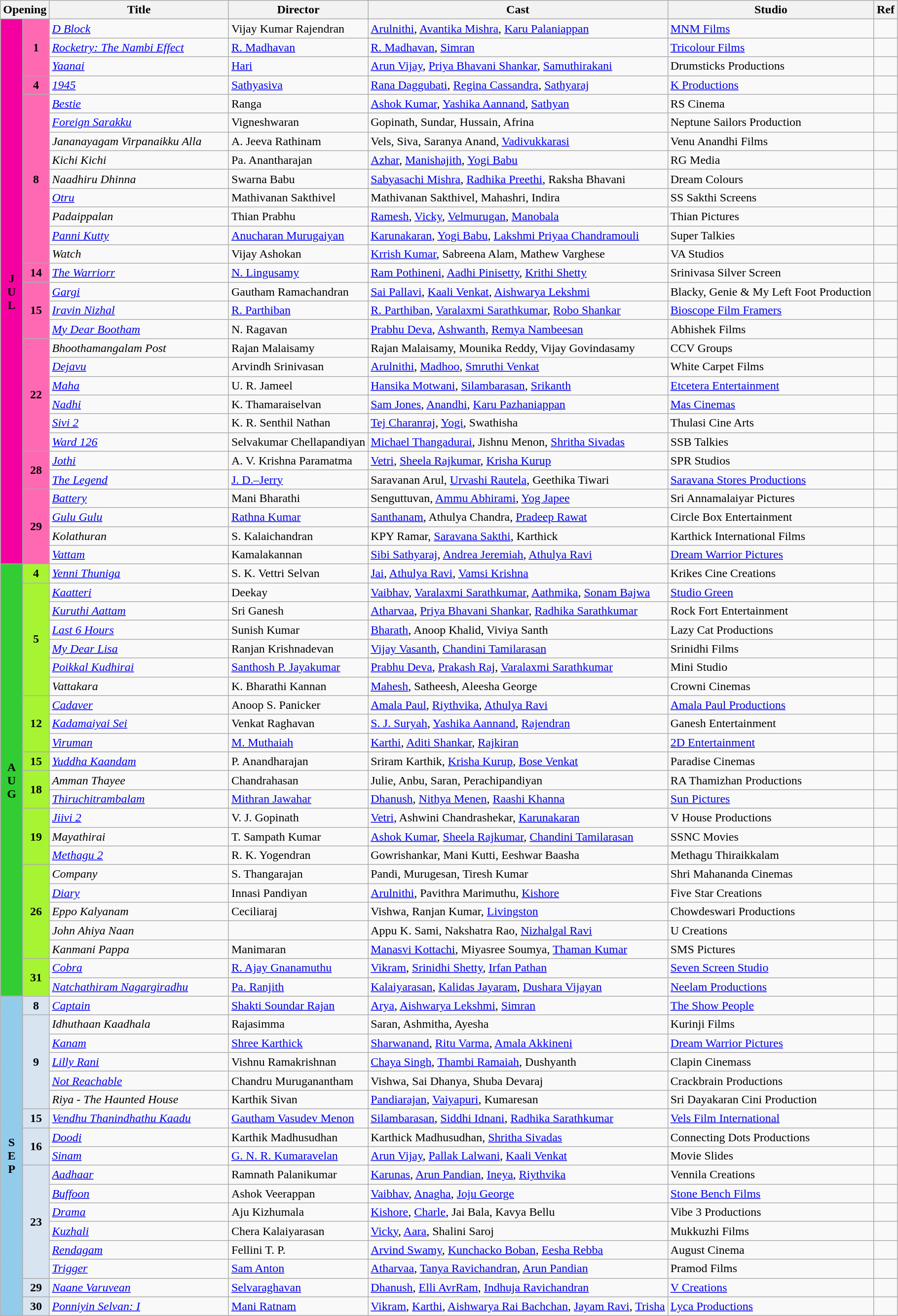<table class="wikitable sortable">
<tr>
<th colspan="2">Opening</th>
<th style="width:20%;">Title</th>
<th>Director</th>
<th>Cast</th>
<th>Studio</th>
<th>Ref</th>
</tr>
<tr>
<td rowspan="29" style="text-align:center; background:#F400A1; textcolor:#000;"><strong>J<br>U<br>L</strong></td>
<td rowspan="3" style="text-align:center; background:hotPink;"><strong>1</strong></td>
<td><em><a href='#'>D Block</a></em></td>
<td>Vijay Kumar Rajendran</td>
<td><a href='#'>Arulnithi</a>, <a href='#'>Avantika Mishra</a>, <a href='#'>Karu Palaniappan</a></td>
<td><a href='#'>MNM Films</a></td>
<td></td>
</tr>
<tr>
<td><em><a href='#'>Rocketry: The Nambi Effect</a></em></td>
<td><a href='#'>R. Madhavan</a></td>
<td><a href='#'>R. Madhavan</a>, <a href='#'>Simran</a></td>
<td><a href='#'>Tricolour Films</a></td>
<td></td>
</tr>
<tr>
<td><em><a href='#'>Yaanai</a></em></td>
<td><a href='#'>Hari</a></td>
<td><a href='#'>Arun Vijay</a>, <a href='#'>Priya Bhavani Shankar</a>, <a href='#'>Samuthirakani</a></td>
<td>Drumsticks Productions</td>
<td></td>
</tr>
<tr>
<td style="text-align:center; background:hotPink;"><strong>4</strong></td>
<td><em><a href='#'>1945</a></em></td>
<td><a href='#'>Sathyasiva</a></td>
<td><a href='#'>Rana Daggubati</a>, <a href='#'>Regina Cassandra</a>, <a href='#'>Sathyaraj</a></td>
<td><a href='#'>K Productions</a></td>
<td></td>
</tr>
<tr>
<td rowspan="9" style="text-align:center; background:hotPink"><strong>8</strong></td>
<td><em><a href='#'>Bestie</a></em></td>
<td>Ranga</td>
<td><a href='#'>Ashok Kumar</a>, <a href='#'>Yashika Aannand</a>, <a href='#'>Sathyan</a></td>
<td>RS Cinema</td>
<td></td>
</tr>
<tr>
<td><em><a href='#'>Foreign Sarakku</a></em></td>
<td>Vigneshwaran</td>
<td>Gopinath, Sundar, Hussain, Afrina</td>
<td>Neptune Sailors Production</td>
<td></td>
</tr>
<tr>
<td><em>Jananayagam Virpanaikku Alla</em></td>
<td>A. Jeeva Rathinam</td>
<td>Vels, Siva, Saranya Anand, <a href='#'>Vadivukkarasi</a></td>
<td>Venu Anandhi Films</td>
<td></td>
</tr>
<tr>
<td><em>Kichi Kichi</em></td>
<td>Pa. Anantharajan</td>
<td><a href='#'>Azhar</a>, <a href='#'>Manishajith</a>, <a href='#'>Yogi Babu</a></td>
<td>RG Media</td>
<td></td>
</tr>
<tr>
<td><em>Naadhiru Dhinna</em></td>
<td>Swarna Babu</td>
<td><a href='#'>Sabyasachi Mishra</a>, <a href='#'>Radhika Preethi</a>, Raksha Bhavani</td>
<td>Dream Colours</td>
<td></td>
</tr>
<tr>
<td><em><a href='#'>Otru</a></em></td>
<td>Mathivanan Sakthivel</td>
<td>Mathivanan Sakthivel, Mahashri, Indira</td>
<td>SS Sakthi Screens</td>
<td></td>
</tr>
<tr>
<td><em>Padaippalan</em></td>
<td>Thian Prabhu</td>
<td><a href='#'>Ramesh</a>, <a href='#'>Vicky</a>, <a href='#'>Velmurugan</a>, <a href='#'>Manobala</a></td>
<td>Thian Pictures</td>
<td></td>
</tr>
<tr>
<td><em><a href='#'>Panni Kutty</a></em></td>
<td><a href='#'>Anucharan Murugaiyan</a></td>
<td><a href='#'>Karunakaran</a>, <a href='#'>Yogi Babu</a>, <a href='#'>Lakshmi Priyaa Chandramouli</a></td>
<td>Super Talkies</td>
<td></td>
</tr>
<tr>
<td><em>Watch</em></td>
<td>Vijay Ashokan</td>
<td><a href='#'>Krrish Kumar</a>, Sabreena Alam, Mathew Varghese</td>
<td>VA Studios</td>
<td></td>
</tr>
<tr>
<td style="text-align:center; background:hotPink"><strong>14</strong></td>
<td><em><a href='#'>The Warriorr</a></em></td>
<td><a href='#'>N. Lingusamy</a></td>
<td><a href='#'>Ram Pothineni</a>, <a href='#'>Aadhi Pinisetty</a>, <a href='#'>Krithi Shetty</a></td>
<td>Srinivasa Silver Screen</td>
<td></td>
</tr>
<tr>
<td rowspan="3" style="text-align:center; background:hotPink"><strong>15</strong></td>
<td><em><a href='#'>Gargi</a></em></td>
<td>Gautham Ramachandran</td>
<td><a href='#'>Sai Pallavi</a>, <a href='#'>Kaali Venkat</a>, <a href='#'>Aishwarya Lekshmi</a></td>
<td>Blacky, Genie & My Left Foot Production</td>
<td></td>
</tr>
<tr>
<td><em><a href='#'>Iravin Nizhal</a></em></td>
<td><a href='#'>R. Parthiban</a></td>
<td><a href='#'>R. Parthiban</a>, <a href='#'>Varalaxmi Sarathkumar</a>, <a href='#'>Robo Shankar</a></td>
<td><a href='#'>Bioscope Film Framers</a></td>
<td></td>
</tr>
<tr>
<td><em><a href='#'>My Dear Bootham</a></em></td>
<td>N. Ragavan</td>
<td><a href='#'>Prabhu Deva</a>, <a href='#'>Ashwanth</a>, <a href='#'>Remya Nambeesan</a></td>
<td>Abhishek Films</td>
<td></td>
</tr>
<tr>
<td rowspan="6" style="text-align:center; background:hotPink"><strong>22</strong></td>
<td><em>Bhoothamangalam Post</em></td>
<td>Rajan Malaisamy</td>
<td>Rajan Malaisamy, Mounika Reddy, Vijay Govindasamy</td>
<td>CCV Groups</td>
<td></td>
</tr>
<tr>
<td><em><a href='#'>Dejavu</a></em></td>
<td>Arvindh Srinivasan</td>
<td><a href='#'>Arulnithi</a>, <a href='#'>Madhoo</a>, <a href='#'>Smruthi Venkat</a></td>
<td>White Carpet Films</td>
<td></td>
</tr>
<tr>
<td><em><a href='#'>Maha</a></em></td>
<td>U. R. Jameel</td>
<td><a href='#'>Hansika Motwani</a>, <a href='#'>Silambarasan</a>, <a href='#'>Srikanth</a></td>
<td><a href='#'>Etcetera Entertainment</a></td>
<td></td>
</tr>
<tr>
<td><em><a href='#'>Nadhi</a></em></td>
<td>K. Thamaraiselvan</td>
<td><a href='#'>Sam Jones</a>, <a href='#'>Anandhi</a>, <a href='#'>Karu Pazhaniappan</a></td>
<td><a href='#'>Mas Cinemas</a></td>
<td></td>
</tr>
<tr>
<td><em><a href='#'>Sivi 2</a></em></td>
<td>K. R. Senthil Nathan</td>
<td><a href='#'>Tej Charanraj</a>, <a href='#'>Yogi</a>, Swathisha</td>
<td>Thulasi Cine Arts</td>
<td></td>
</tr>
<tr>
<td><em><a href='#'>Ward 126</a></em></td>
<td>Selvakumar Chellapandiyan</td>
<td><a href='#'>Michael Thangadurai</a>, Jishnu Menon, <a href='#'>Shritha Sivadas</a></td>
<td>SSB Talkies</td>
<td></td>
</tr>
<tr>
<td rowspan="2" style="text-align:center; background:hotPink"><strong>28</strong></td>
<td><em><a href='#'>Jothi</a></em></td>
<td>A. V. Krishna Paramatma</td>
<td><a href='#'>Vetri</a>, <a href='#'>Sheela Rajkumar</a>, <a href='#'>Krisha Kurup</a></td>
<td>SPR Studios</td>
<td></td>
</tr>
<tr>
<td><em><a href='#'>The Legend</a></em></td>
<td><a href='#'>J. D.–Jerry</a></td>
<td>Saravanan Arul, <a href='#'>Urvashi Rautela</a>, Geethika Tiwari</td>
<td><a href='#'>Saravana Stores Productions</a></td>
<td></td>
</tr>
<tr>
<td rowspan="4" style="text-align:center; background:hotPink"><strong>29</strong></td>
<td><em><a href='#'>Battery</a></em></td>
<td>Mani Bharathi</td>
<td>Senguttuvan, <a href='#'>Ammu Abhirami</a>, <a href='#'>Yog Japee</a></td>
<td>Sri Annamalaiyar Pictures</td>
<td></td>
</tr>
<tr>
<td><em><a href='#'>Gulu Gulu</a></em></td>
<td><a href='#'>Rathna Kumar</a></td>
<td><a href='#'>Santhanam</a>, Athulya Chandra, <a href='#'>Pradeep Rawat</a></td>
<td>Circle Box Entertainment</td>
<td></td>
</tr>
<tr>
<td><em>Kolathuran</em></td>
<td>S. Kalaichandran</td>
<td>KPY Ramar, <a href='#'>Saravana Sakthi</a>, Karthick</td>
<td>Karthick International Films</td>
<td></td>
</tr>
<tr>
<td><em><a href='#'>Vattam</a></em></td>
<td>Kamalakannan</td>
<td><a href='#'>Sibi Sathyaraj</a>, <a href='#'>Andrea Jeremiah</a>, <a href='#'>Athulya Ravi</a></td>
<td><a href='#'>Dream Warrior Pictures</a></td>
<td></td>
</tr>
<tr>
<td rowspan="23" style="text-align:center; background:#32CD32; textcolor:#d580ff;"><strong>A<br>U<br>G</strong></td>
<td style="text-align:center; background:#a7f432;"><strong>4</strong></td>
<td><em><a href='#'>Yenni Thuniga</a></em></td>
<td>S. K. Vettri Selvan</td>
<td><a href='#'>Jai</a>, <a href='#'>Athulya Ravi</a>, <a href='#'>Vamsi Krishna</a></td>
<td>Krikes Cine Creations</td>
<td></td>
</tr>
<tr>
<td rowspan="6" style="text-align:center; background:#A7F432;"><strong>5</strong></td>
<td><em><a href='#'>Kaatteri</a></em></td>
<td>Deekay</td>
<td><a href='#'>Vaibhav</a>, <a href='#'>Varalaxmi Sarathkumar</a>, <a href='#'>Aathmika</a>, <a href='#'>Sonam Bajwa</a></td>
<td><a href='#'>Studio Green</a></td>
<td></td>
</tr>
<tr>
<td><em><a href='#'>Kuruthi Aattam</a></em></td>
<td>Sri Ganesh</td>
<td><a href='#'>Atharvaa</a>, <a href='#'>Priya Bhavani Shankar</a>, <a href='#'>Radhika Sarathkumar</a></td>
<td>Rock Fort Entertainment</td>
<td></td>
</tr>
<tr>
<td><em><a href='#'>Last 6 Hours</a></em></td>
<td>Sunish Kumar</td>
<td><a href='#'>Bharath</a>, Anoop Khalid, Viviya Santh</td>
<td>Lazy Cat Productions</td>
<td></td>
</tr>
<tr>
<td><em><a href='#'>My Dear Lisa</a></em></td>
<td>Ranjan Krishnadevan</td>
<td><a href='#'>Vijay Vasanth</a>, <a href='#'>Chandini Tamilarasan</a></td>
<td>Srinidhi Films</td>
<td></td>
</tr>
<tr>
<td><em><a href='#'>Poikkal Kudhirai</a></em></td>
<td><a href='#'>Santhosh P. Jayakumar</a></td>
<td><a href='#'>Prabhu Deva</a>, <a href='#'>Prakash Raj</a>, <a href='#'>Varalaxmi Sarathkumar</a></td>
<td>Mini Studio</td>
<td></td>
</tr>
<tr>
<td><em>Vattakara</em></td>
<td>K. Bharathi Kannan</td>
<td><a href='#'>Mahesh</a>, Satheesh, Aleesha George</td>
<td>Crowni Cinemas</td>
<td></td>
</tr>
<tr>
<td rowspan="3" style="text-align:center; background:#A7F432;"><strong>12</strong></td>
<td><em><a href='#'>Cadaver</a></em></td>
<td>Anoop S. Panicker</td>
<td><a href='#'>Amala Paul</a>, <a href='#'>Riythvika</a>, <a href='#'>Athulya Ravi</a></td>
<td><a href='#'>Amala Paul Productions</a></td>
<td></td>
</tr>
<tr>
<td><em><a href='#'>Kadamaiyai Sei</a></em></td>
<td>Venkat Raghavan</td>
<td><a href='#'>S. J. Suryah</a>, <a href='#'>Yashika Aannand</a>, <a href='#'>Rajendran</a></td>
<td>Ganesh Entertainment</td>
<td></td>
</tr>
<tr>
<td><em><a href='#'>Viruman</a></em></td>
<td><a href='#'>M. Muthaiah</a></td>
<td><a href='#'>Karthi</a>, <a href='#'>Aditi Shankar</a>, <a href='#'>Rajkiran</a></td>
<td><a href='#'>2D Entertainment</a></td>
<td></td>
</tr>
<tr>
<td style="text-align:center; background:#a7f432;"><strong>15</strong></td>
<td><em><a href='#'>Yuddha Kaandam</a></em></td>
<td>P. Anandharajan</td>
<td>Sriram Karthik, <a href='#'>Krisha Kurup</a>, <a href='#'>Bose Venkat</a></td>
<td>Paradise Cinemas</td>
<td></td>
</tr>
<tr>
<td rowspan="2" style="text-align:center; background:#a7f432;"><strong>18</strong></td>
<td><em>Amman Thayee</em></td>
<td>Chandrahasan</td>
<td>Julie, Anbu, Saran, Perachipandiyan</td>
<td>RA Thamizhan Productions</td>
<td></td>
</tr>
<tr>
<td><em><a href='#'>Thiruchitrambalam</a></em></td>
<td><a href='#'>Mithran Jawahar</a></td>
<td><a href='#'>Dhanush</a>, <a href='#'>Nithya Menen</a>, <a href='#'>Raashi Khanna</a></td>
<td><a href='#'>Sun Pictures</a></td>
<td></td>
</tr>
<tr>
<td rowspan="3" style="text-align:center; background:#A7F432;"><strong>19</strong></td>
<td><em><a href='#'>Jiivi 2</a></em></td>
<td>V. J. Gopinath</td>
<td><a href='#'>Vetri</a>, Ashwini Chandrashekar, <a href='#'>Karunakaran</a></td>
<td>V House Productions</td>
<td></td>
</tr>
<tr>
<td><em>Mayathirai</em></td>
<td>T. Sampath Kumar</td>
<td><a href='#'>Ashok Kumar</a>, <a href='#'>Sheela Rajkumar</a>, <a href='#'>Chandini Tamilarasan</a></td>
<td>SSNC Movies</td>
<td></td>
</tr>
<tr>
<td><em><a href='#'>Methagu 2</a></em></td>
<td>R. K. Yogendran</td>
<td>Gowrishankar, Mani Kutti, Eeshwar Baasha</td>
<td>Methagu Thiraikkalam</td>
<td></td>
</tr>
<tr>
<td rowspan="5" style="text-align:center; background:#A7F432;"><strong>26</strong></td>
<td><em>Company</em></td>
<td>S. Thangarajan</td>
<td>Pandi, Murugesan, Tiresh Kumar</td>
<td>Shri Mahananda Cinemas</td>
<td></td>
</tr>
<tr>
<td><em><a href='#'>Diary</a></em></td>
<td>Innasi Pandiyan</td>
<td><a href='#'>Arulnithi</a>, Pavithra Marimuthu, <a href='#'>Kishore</a></td>
<td>Five Star Creations</td>
<td></td>
</tr>
<tr>
<td><em>Eppo Kalyanam</em></td>
<td>Ceciliaraj</td>
<td>Vishwa, Ranjan Kumar, <a href='#'>Livingston</a></td>
<td>Chowdeswari Productions</td>
<td></td>
</tr>
<tr>
<td><em>John Ahiya Naan</em></td>
<td></td>
<td>Appu K. Sami, Nakshatra Rao, <a href='#'>Nizhalgal Ravi</a></td>
<td>U Creations</td>
<td></td>
</tr>
<tr>
<td><em>Kanmani Pappa</em></td>
<td>Manimaran</td>
<td><a href='#'>Manasvi Kottachi</a>, Miyasree Soumya, <a href='#'>Thaman Kumar</a></td>
<td>SMS Pictures</td>
<td></td>
</tr>
<tr>
<td rowspan="2" style="text-align:center; background:#A7F432;"><strong>31</strong></td>
<td><em><a href='#'>Cobra</a></em></td>
<td><a href='#'>R. Ajay Gnanamuthu</a></td>
<td><a href='#'>Vikram</a>, <a href='#'>Srinidhi Shetty</a>, <a href='#'>Irfan Pathan</a></td>
<td><a href='#'>Seven Screen Studio</a></td>
<td></td>
</tr>
<tr>
<td><em><a href='#'>Natchathiram Nagargiradhu</a></em></td>
<td><a href='#'>Pa. Ranjith</a></td>
<td><a href='#'>Kalaiyarasan</a>, <a href='#'>Kalidas Jayaram</a>, <a href='#'>Dushara Vijayan</a></td>
<td><a href='#'>Neelam Productions</a></td>
<td></td>
</tr>
<tr>
<td rowspan="19" style="text-align:center; background:#93CCEA; textcolor:#d580ff;"><strong>S<br>E<br>P</strong></td>
<td style="text-align:center; background:#d9e4f1;"><strong>8</strong></td>
<td><em><a href='#'>Captain</a></em></td>
<td><a href='#'>Shakti Soundar Rajan</a></td>
<td><a href='#'>Arya</a>, <a href='#'>Aishwarya Lekshmi</a>, <a href='#'>Simran</a></td>
<td><a href='#'>The Show People</a></td>
<td></td>
</tr>
<tr>
<td rowspan="5" style="text-align:center; background:#d9e4f1;"><strong>9</strong></td>
<td><em>Idhuthaan Kaadhala</em></td>
<td>Rajasimma</td>
<td>Saran, Ashmitha, Ayesha</td>
<td>Kurinji Films</td>
<td></td>
</tr>
<tr>
<td><em><a href='#'>Kanam</a></em></td>
<td><a href='#'>Shree Karthick</a></td>
<td><a href='#'>Sharwanand</a>, <a href='#'>Ritu Varma</a>, <a href='#'>Amala Akkineni</a></td>
<td><a href='#'>Dream Warrior Pictures</a></td>
<td></td>
</tr>
<tr>
<td><em><a href='#'>Lilly Rani</a></em></td>
<td>Vishnu Ramakrishnan</td>
<td><a href='#'>Chaya Singh</a>, <a href='#'>Thambi Ramaiah</a>, Dushyanth</td>
<td>Clapin Cinemass</td>
<td></td>
</tr>
<tr>
<td><em><a href='#'>Not Reachable</a></em></td>
<td>Chandru Muruganantham</td>
<td>Vishwa, Sai Dhanya, Shuba Devaraj</td>
<td>Crackbrain Productions</td>
<td></td>
</tr>
<tr>
<td><em>Riya - The Haunted House</em></td>
<td>Karthik Sivan</td>
<td><a href='#'>Pandiarajan</a>, <a href='#'>Vaiyapuri</a>, Kumaresan</td>
<td>Sri Dayakaran Cini Production</td>
<td></td>
</tr>
<tr>
<td style="text-align:center; background:#d9e4f1;"><strong>15</strong></td>
<td><em><a href='#'>Vendhu Thanindhathu Kaadu</a></em></td>
<td><a href='#'>Gautham Vasudev Menon</a></td>
<td><a href='#'>Silambarasan</a>, <a href='#'>Siddhi Idnani</a>, <a href='#'>Radhika Sarathkumar</a></td>
<td><a href='#'>Vels Film International</a></td>
<td></td>
</tr>
<tr>
<td rowspan="2" style="text-align:center; background:#d9e4f1;"><strong>16</strong></td>
<td><em><a href='#'>Doodi</a></em></td>
<td>Karthik Madhusudhan</td>
<td>Karthick Madhusudhan, <a href='#'>Shritha Sivadas</a></td>
<td>Connecting Dots Productions</td>
<td></td>
</tr>
<tr>
<td><em><a href='#'>Sinam</a></em></td>
<td><a href='#'>G. N. R. Kumaravelan</a></td>
<td><a href='#'>Arun Vijay</a>, <a href='#'>Pallak Lalwani</a>, <a href='#'>Kaali Venkat</a></td>
<td>Movie Slides</td>
<td></td>
</tr>
<tr>
<td rowspan="6" style="text-align:center; background:#d9e4f1;"><strong>23</strong></td>
<td><em><a href='#'>Aadhaar</a></em></td>
<td>Ramnath Palanikumar</td>
<td><a href='#'>Karunas</a>, <a href='#'>Arun Pandian</a>, <a href='#'>Ineya</a>, <a href='#'>Riythvika</a></td>
<td>Vennila Creations</td>
<td></td>
</tr>
<tr>
<td><em><a href='#'>Buffoon</a></em></td>
<td>Ashok Veerappan</td>
<td><a href='#'>Vaibhav</a>, <a href='#'>Anagha</a>, <a href='#'>Joju George</a></td>
<td><a href='#'>Stone Bench Films</a></td>
<td></td>
</tr>
<tr>
<td><em><a href='#'>Drama</a></em></td>
<td>Aju Kizhumala</td>
<td><a href='#'>Kishore</a>, <a href='#'>Charle</a>, Jai Bala, Kavya Bellu</td>
<td>Vibe 3 Productions</td>
<td></td>
</tr>
<tr>
<td><em><a href='#'>Kuzhali</a></em></td>
<td>Chera Kalaiyarasan</td>
<td><a href='#'>Vicky</a>, <a href='#'>Aara</a>, Shalini Saroj</td>
<td>Mukkuzhi Films</td>
<td></td>
</tr>
<tr>
<td><em><a href='#'>Rendagam</a></em></td>
<td>Fellini T. P.</td>
<td><a href='#'>Arvind Swamy</a>, <a href='#'>Kunchacko Boban</a>, <a href='#'>Eesha Rebba</a></td>
<td>August Cinema</td>
<td></td>
</tr>
<tr>
<td><em><a href='#'>Trigger</a></em></td>
<td><a href='#'>Sam Anton</a></td>
<td><a href='#'>Atharvaa</a>, <a href='#'>Tanya Ravichandran</a>, <a href='#'>Arun Pandian</a></td>
<td>Pramod Films</td>
<td></td>
</tr>
<tr>
<td style="text-align:center; background:#d9e4f1;"><strong>29</strong></td>
<td><em><a href='#'>Naane Varuvean</a></em></td>
<td><a href='#'>Selvaraghavan</a></td>
<td><a href='#'>Dhanush</a>, <a href='#'>Elli AvrRam</a>, <a href='#'>Indhuja Ravichandran</a></td>
<td><a href='#'>V Creations</a></td>
<td></td>
</tr>
<tr>
<td style="text-align:center; background:#d9e4f1;"><strong>30</strong></td>
<td><em><a href='#'>Ponniyin Selvan: I</a></em></td>
<td><a href='#'>Mani Ratnam</a></td>
<td><a href='#'>Vikram</a>, <a href='#'>Karthi</a>, <a href='#'>Aishwarya Rai Bachchan</a>, <a href='#'>Jayam Ravi</a>, <a href='#'>Trisha</a></td>
<td><a href='#'>Lyca Productions</a></td>
<td></td>
</tr>
</table>
